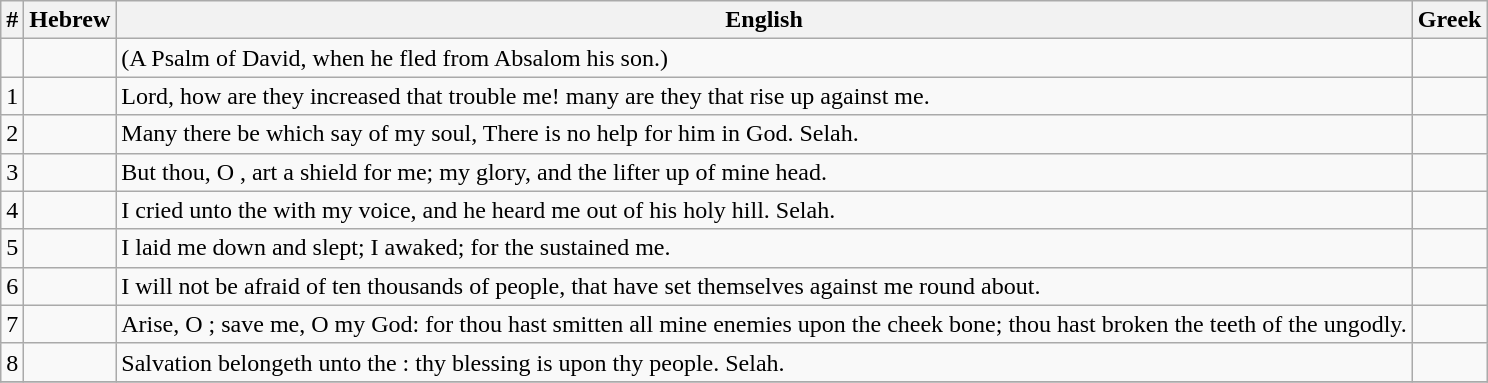<table class=wikitable>
<tr>
<th>#</th>
<th>Hebrew</th>
<th>English</th>
<th>Greek</th>
</tr>
<tr>
<td style="text-align:right"></td>
<td style="text-align:right"></td>
<td>(A Psalm of David, when he fled from Absalom his son.)</td>
<td></td>
</tr>
<tr>
<td style="text-align:right">1</td>
<td style="text-align:right"></td>
<td>Lord, how are they increased that trouble me! many are they that rise up against me.</td>
<td></td>
</tr>
<tr>
<td style="text-align:right">2</td>
<td style="text-align:right"></td>
<td>Many there be which say of my soul, There is no help for him in God. Selah.</td>
<td></td>
</tr>
<tr>
<td style="text-align:right">3</td>
<td style="text-align:right"></td>
<td>But thou, O , art a shield for me; my glory, and the lifter up of mine head.</td>
<td></td>
</tr>
<tr>
<td style="text-align:right">4</td>
<td style="text-align:right"></td>
<td>I cried unto the  with my voice, and he heard me out of his holy hill. Selah.</td>
<td></td>
</tr>
<tr>
<td style="text-align:right">5</td>
<td style="text-align:right"></td>
<td>I laid me down and slept; I awaked; for the  sustained me.</td>
<td></td>
</tr>
<tr>
<td style="text-align:right">6</td>
<td style="text-align:right"></td>
<td>I will not be afraid of ten thousands of people, that have set themselves against me round about.</td>
<td></td>
</tr>
<tr>
<td style="text-align:right">7</td>
<td style="text-align:right"></td>
<td>Arise, O ; save me, O my God: for thou hast smitten all mine enemies upon the cheek bone; thou hast broken the teeth of the ungodly.</td>
<td></td>
</tr>
<tr>
<td style="text-align:right">8</td>
<td style="text-align:right"></td>
<td>Salvation belongeth unto the : thy blessing is upon thy people. Selah.</td>
<td></td>
</tr>
<tr>
</tr>
</table>
